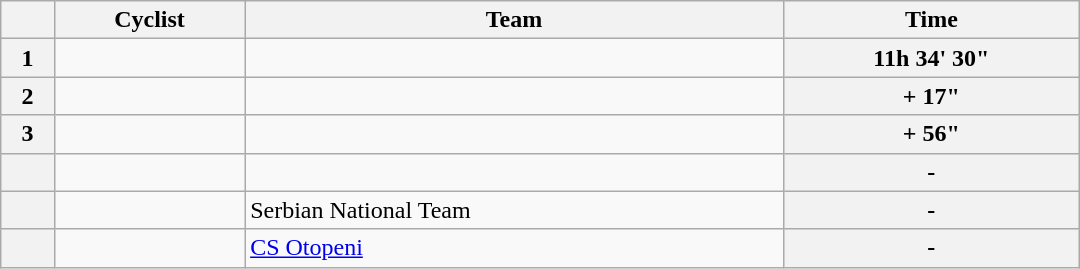<table class="wikitable" style="width:45em;margin-bottom:0;">
<tr>
<th></th>
<th>Cyclist</th>
<th>Team</th>
<th>Time</th>
</tr>
<tr>
<th style="text-align:center">1</th>
<td> </td>
<td></td>
<th style="text-align:center">11h 34' 30"</th>
</tr>
<tr>
<th style="text-align:center">2</th>
<td></td>
<td></td>
<th style="text-align:center">+ 17"</th>
</tr>
<tr>
<th style="text-align:center">3</th>
<td></td>
<td></td>
<th style="text-align:center">+ 56"</th>
</tr>
<tr>
<th style="text-align:center"></th>
<td></td>
<td></td>
<th style="text-align:center">-</th>
</tr>
<tr>
<th style="text-align:center "></th>
<td></td>
<td>Serbian National Team</td>
<th style="text-align:center">-</th>
</tr>
<tr>
<th style="text-align:center"></th>
<td></td>
<td><a href='#'>CS Otopeni</a></td>
<th style="text-align:center">-</th>
</tr>
</table>
